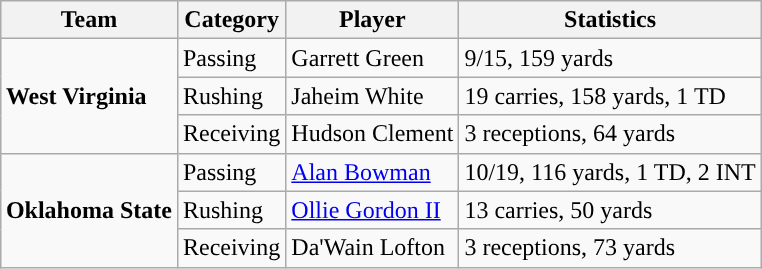<table class="wikitable" style="float: right;">
<tr>
<th>Team</th>
<th>Category</th>
<th>Player</th>
<th>Statistics</th>
</tr>
<tr>
<td rowspan=3><strong>West Virginia</strong></td>
<td>Passing</td>
<td>Garrett Green</td>
<td>9/15, 159 yards</td>
</tr>
<tr>
<td>Rushing</td>
<td>Jaheim White</td>
<td>19 carries, 158 yards, 1 TD</td>
</tr>
<tr>
<td>Receiving</td>
<td>Hudson Clement</td>
<td>3 receptions, 64 yards</td>
</tr>
<tr>
<td rowspan=3><strong>Oklahoma State</strong></td>
<td>Passing</td>
<td><a href='#'>Alan Bowman</a></td>
<td>10/19, 116 yards, 1 TD, 2 INT</td>
</tr>
<tr>
<td>Rushing</td>
<td><a href='#'>Ollie Gordon II</a></td>
<td>13 carries, 50 yards</td>
</tr>
<tr>
<td>Receiving</td>
<td>Da'Wain Lofton</td>
<td>3 receptions, 73 yards</td>
</tr>
</table>
